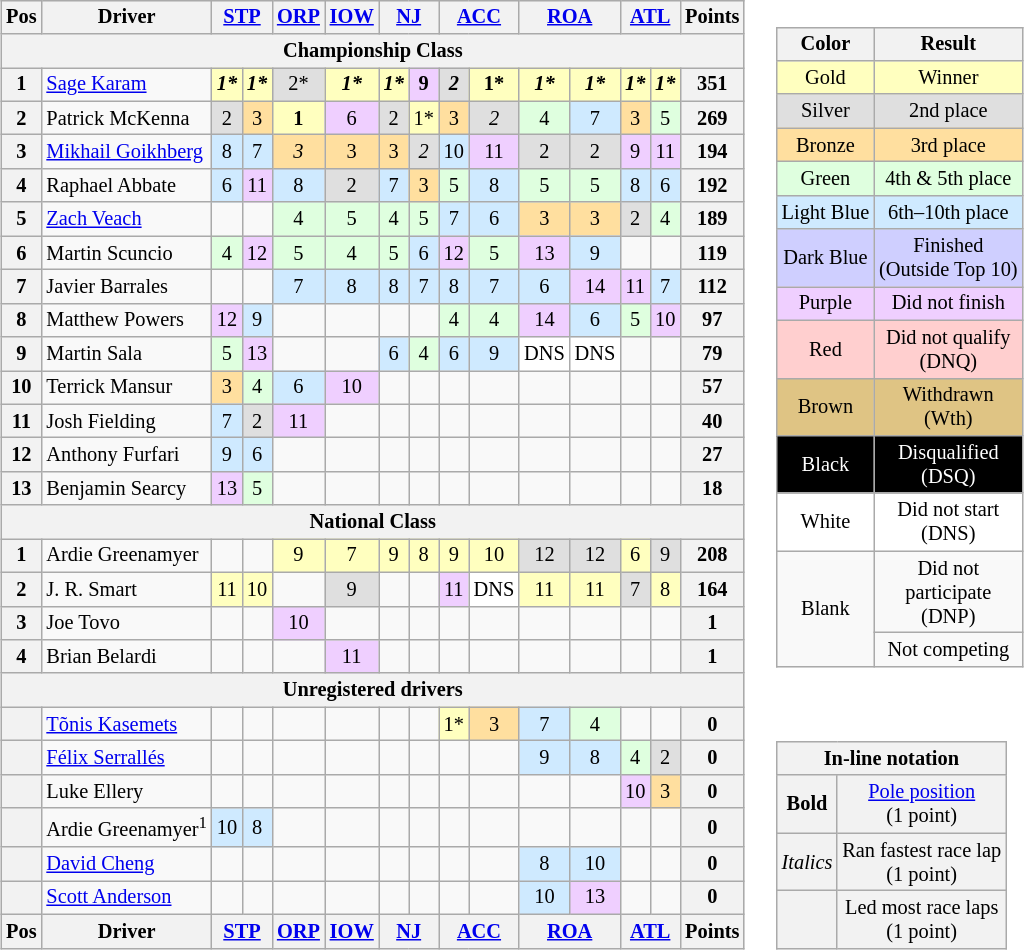<table>
<tr>
<td><br><table class="wikitable" style="font-size:85%; text-align:center">
<tr valign="top">
<th valign="middle">Pos</th>
<th valign="middle">Driver</th>
<th colspan=2><a href='#'>STP</a></th>
<th><a href='#'>ORP</a></th>
<th><a href='#'>IOW</a></th>
<th colspan=2><a href='#'>NJ</a></th>
<th colspan=2><a href='#'>ACC</a></th>
<th colspan=2><a href='#'>ROA</a></th>
<th colspan=2><a href='#'>ATL</a></th>
<th valign="middle">Points</th>
</tr>
<tr>
<th colspan=15>Championship Class</th>
</tr>
<tr>
<th>1</th>
<td align="left"> <a href='#'>Sage Karam</a></td>
<td style="background:#FFFFBF;"><strong><em>1*</em></strong></td>
<td style="background:#FFFFBF;"><strong><em>1*</em></strong></td>
<td style="background:#DFDFDF;">2*</td>
<td style="background:#FFFFBF;"><strong><em>1*</em></strong></td>
<td style="background:#FFFFBF;"><strong><em>1*</em></strong></td>
<td style="background:#EFCFFF;"><strong>9</strong></td>
<td style="background:#DFDFDF;"><strong><em>2</em></strong></td>
<td style="background:#FFFFBF;"><strong>1*</strong></td>
<td style="background:#FFFFBF;"><strong><em>1*</em></strong></td>
<td style="background:#FFFFBF;"><strong><em>1*</em></strong></td>
<td style="background:#FFFFBF;"><strong><em>1*</em></strong></td>
<td style="background:#FFFFBF;"><strong><em>1*</em></strong></td>
<th>351</th>
</tr>
<tr>
<th>2</th>
<td align="left"> Patrick McKenna</td>
<td style="background:#DFDFDF;">2</td>
<td style="background:#FFDF9F;">3</td>
<td style="background:#FFFFBF;"><strong>1</strong></td>
<td style="background:#EFCFFF;">6</td>
<td style="background:#DFDFDF;">2</td>
<td style="background:#FFFFBF;">1*</td>
<td style="background:#FFDF9F;">3</td>
<td style="background:#DFDFDF;"><em>2</em></td>
<td style="background:#DFFFDF;">4</td>
<td style="background:#CFEAFF;">7</td>
<td style="background:#FFDF9F;">3</td>
<td style="background:#DFFFDF;">5</td>
<th>269</th>
</tr>
<tr>
<th>3</th>
<td align="left"> <a href='#'>Mikhail Goikhberg</a></td>
<td style="background:#CFEAFF;">8</td>
<td style="background:#CFEAFF;">7</td>
<td style="background:#FFDF9F;"><em>3</em></td>
<td style="background:#FFDF9F;">3</td>
<td style="background:#FFDF9F;">3</td>
<td style="background:#DFDFDF;"><em>2</em></td>
<td style="background:#CFEAFF;">10</td>
<td style="background:#EFCFFF;">11</td>
<td style="background:#DFDFDF;">2</td>
<td style="background:#DFDFDF;">2</td>
<td style="background:#EFCFFF;">9</td>
<td style="background:#EFCFFF;">11</td>
<th>194</th>
</tr>
<tr>
<th>4</th>
<td align="left"> Raphael Abbate</td>
<td style="background:#CFEAFF;">6</td>
<td style="background:#EFCFFF;">11</td>
<td style="background:#CFEAFF;">8</td>
<td style="background:#DFDFDF;">2</td>
<td style="background:#CFEAFF;">7</td>
<td style="background:#FFDF9F;">3</td>
<td style="background:#DFFFDF;">5</td>
<td style="background:#CFEAFF;">8</td>
<td style="background:#DFFFDF;">5</td>
<td style="background:#DFFFDF;">5</td>
<td style="background:#CFEAFF;">8</td>
<td style="background:#CFEAFF;">6</td>
<th>192</th>
</tr>
<tr>
<th>5</th>
<td align="left"> <a href='#'>Zach Veach</a></td>
<td></td>
<td></td>
<td style="background:#DFFFDF;">4</td>
<td style="background:#DFFFDF;">5</td>
<td style="background:#DFFFDF;">4</td>
<td style="background:#DFFFDF;">5</td>
<td style="background:#CFEAFF;">7</td>
<td style="background:#CFEAFF;">6</td>
<td style="background:#FFDF9F;">3</td>
<td style="background:#FFDF9F;">3</td>
<td style="background:#DFDFDF;">2</td>
<td style="background:#DFFFDF;">4</td>
<th>189</th>
</tr>
<tr>
<th>6</th>
<td align="left"> Martin Scuncio</td>
<td style="background:#DFFFDF;">4</td>
<td style="background:#EFCFFF;">12</td>
<td style="background:#DFFFDF;">5</td>
<td style="background:#DFFFDF;">4</td>
<td style="background:#DFFFDF;">5</td>
<td style="background:#CFEAFF;">6</td>
<td style="background:#EFCFFF;">12</td>
<td style="background:#DFFFDF;">5</td>
<td style="background:#EFCFFF;">13</td>
<td style="background:#CFEAFF;">9</td>
<td></td>
<td></td>
<th>119</th>
</tr>
<tr>
<th>7</th>
<td align="left"> Javier Barrales</td>
<td></td>
<td></td>
<td style="background:#CFEAFF;">7</td>
<td style="background:#CFEAFF;">8</td>
<td style="background:#CFEAFF;">8</td>
<td style="background:#CFEAFF;">7</td>
<td style="background:#CFEAFF;">8</td>
<td style="background:#CFEAFF;">7</td>
<td style="background:#CFEAFF;">6</td>
<td style="background:#EFCFFF;">14</td>
<td style="background:#EFCFFF;">11</td>
<td style="background:#CFEAFF;">7</td>
<th>112</th>
</tr>
<tr>
<th>8</th>
<td align="left"> Matthew Powers</td>
<td style="background:#EFCFFF;">12</td>
<td style="background:#CFEAFF;">9</td>
<td></td>
<td></td>
<td></td>
<td></td>
<td style="background:#DFFFDF;">4</td>
<td style="background:#DFFFDF;">4</td>
<td style="background:#EFCFFF;">14</td>
<td style="background:#CFEAFF;">6</td>
<td style="background:#DFFFDF;">5</td>
<td style="background:#EFCFFF;">10</td>
<th>97</th>
</tr>
<tr>
<th>9</th>
<td align="left"> Martin Sala</td>
<td style="background:#DFFFDF;">5</td>
<td style="background:#EFCFFF;">13</td>
<td></td>
<td></td>
<td style="background:#CFEAFF;">6</td>
<td style="background:#DFFFDF;">4</td>
<td style="background:#CFEAFF;">6</td>
<td style="background:#CFEAFF;">9</td>
<td style="background:#FFFFFF;">DNS</td>
<td style="background:#FFFFFF;">DNS</td>
<td></td>
<td></td>
<th>79</th>
</tr>
<tr>
<th>10</th>
<td align="left"> Terrick Mansur</td>
<td style="background:#FFDF9F;">3</td>
<td style="background:#DFFFDF;">4</td>
<td style="background:#CFEAFF;">6</td>
<td style="background:#EFCFFF;">10</td>
<td></td>
<td></td>
<td></td>
<td></td>
<td></td>
<td></td>
<td></td>
<td></td>
<th>57</th>
</tr>
<tr>
<th>11</th>
<td align="left"> Josh Fielding</td>
<td style="background:#CFEAFF;">7</td>
<td style="background:#DFDFDF;">2</td>
<td style="background:#EFCFFF;">11</td>
<td></td>
<td></td>
<td></td>
<td></td>
<td></td>
<td></td>
<td></td>
<td></td>
<td></td>
<th>40</th>
</tr>
<tr>
<th>12</th>
<td align="left"> Anthony Furfari</td>
<td style="background:#CFEAFF;">9</td>
<td style="background:#CFEAFF;">6</td>
<td></td>
<td></td>
<td></td>
<td></td>
<td></td>
<td></td>
<td></td>
<td></td>
<td></td>
<td></td>
<th>27</th>
</tr>
<tr>
<th>13</th>
<td align="left"> Benjamin Searcy</td>
<td style="background:#EFCFFF;">13</td>
<td style="background:#DFFFDF;">5</td>
<td></td>
<td></td>
<td></td>
<td></td>
<td></td>
<td></td>
<td></td>
<td></td>
<td></td>
<td></td>
<th>18</th>
</tr>
<tr>
<th colspan=16>National Class</th>
</tr>
<tr>
<th>1</th>
<td align="left"> Ardie Greenamyer</td>
<td></td>
<td></td>
<td style="background:#FFFFBF;">9</td>
<td style="background:#FFFFBF;">7</td>
<td style="background:#FFFFBF;">9</td>
<td style="background:#FFFFBF;">8</td>
<td style="background:#FFFFBF;">9</td>
<td style="background:#FFFFBF;">10</td>
<td style="background:#DFDFDF;">12</td>
<td style="background:#DFDFDF;">12</td>
<td style="background:#FFFFBF;">6</td>
<td style="background:#DFDFDF;">9</td>
<th>208</th>
</tr>
<tr>
<th>2</th>
<td align="left"> J. R. Smart</td>
<td style="background:#FFFFBF;">11</td>
<td style="background:#FFFFBF;">10</td>
<td></td>
<td style="background:#DFDFDF;">9</td>
<td></td>
<td></td>
<td style="background:#EFCFFF;">11</td>
<td style="background:#FFFFFF;">DNS</td>
<td style="background:#FFFFBF;">11</td>
<td style="background:#FFFFBF;">11</td>
<td style="background:#DFDFDF;">7</td>
<td style="background:#FFFFBF;">8</td>
<th>164</th>
</tr>
<tr>
<th>3</th>
<td align="left"> Joe Tovo</td>
<td></td>
<td></td>
<td style="background:#EFCFFF;">10</td>
<td></td>
<td></td>
<td></td>
<td></td>
<td></td>
<td></td>
<td></td>
<td></td>
<td></td>
<th>1</th>
</tr>
<tr>
<th>4</th>
<td align="left"> Brian Belardi</td>
<td></td>
<td></td>
<td></td>
<td style="background:#EFCFFF;">11</td>
<td></td>
<td></td>
<td></td>
<td></td>
<td></td>
<td></td>
<td></td>
<td></td>
<th>1</th>
</tr>
<tr>
<th colspan=16>Unregistered drivers</th>
</tr>
<tr>
<th></th>
<td align="left"> <a href='#'>Tõnis Kasemets</a></td>
<td></td>
<td></td>
<td></td>
<td></td>
<td></td>
<td></td>
<td style="background:#FFFFBF;">1*</td>
<td style="background:#FFDF9F;">3</td>
<td style="background:#CFEAFF;">7</td>
<td style="background:#DFFFDF;">4</td>
<td></td>
<td></td>
<th>0</th>
</tr>
<tr>
<th></th>
<td align="left"> <a href='#'>Félix Serrallés</a></td>
<td></td>
<td></td>
<td></td>
<td></td>
<td></td>
<td></td>
<td></td>
<td></td>
<td style="background:#CFEAFF;">9</td>
<td style="background:#CFEAFF;">8</td>
<td style="background:#DFFFDF;">4</td>
<td style="background:#DFDFDF;">2</td>
<th>0</th>
</tr>
<tr>
<th></th>
<td align="left"> Luke Ellery</td>
<td></td>
<td></td>
<td></td>
<td></td>
<td></td>
<td></td>
<td></td>
<td></td>
<td></td>
<td></td>
<td style="background:#EFCFFF;">10</td>
<td style="background:#FFDF9F;">3</td>
<th>0</th>
</tr>
<tr>
<th></th>
<td align="left" nowrap> Ardie Greenamyer<sup>1</sup></td>
<td style="background:#CFEAFF;">10</td>
<td style="background:#CFEAFF;">8</td>
<td></td>
<td></td>
<td></td>
<td></td>
<td></td>
<td></td>
<td></td>
<td></td>
<td></td>
<td></td>
<th>0</th>
</tr>
<tr>
<th></th>
<td align="left"> <a href='#'>David Cheng</a></td>
<td></td>
<td></td>
<td></td>
<td></td>
<td></td>
<td></td>
<td></td>
<td></td>
<td style="background:#CFEAFF;">8</td>
<td style="background:#CFEAFF;">10</td>
<td></td>
<td></td>
<th>0</th>
</tr>
<tr>
<th></th>
<td align="left"> <a href='#'>Scott Anderson</a></td>
<td></td>
<td></td>
<td></td>
<td></td>
<td></td>
<td></td>
<td></td>
<td></td>
<td style="background:#CFEAFF;">10</td>
<td style="background:#EFCFFF;">13</td>
<td></td>
<td></td>
<th>0</th>
</tr>
<tr style="background: #f9f9f9;" valign="top">
<th valign="middle">Pos</th>
<th valign="middle">Driver</th>
<th colspan=2><a href='#'>STP</a></th>
<th><a href='#'>ORP</a></th>
<th><a href='#'>IOW</a></th>
<th colspan=2><a href='#'>NJ</a></th>
<th colspan=2><a href='#'>ACC</a></th>
<th colspan=2><a href='#'>ROA</a></th>
<th colspan=2><a href='#'>ATL</a></th>
<th valign="middle">Points</th>
</tr>
</table>
</td>
<td valign="top"><br><table>
<tr>
<td><br><table style="margin-right:0; font-size:85%; text-align:center;" class="wikitable">
<tr>
<th>Color</th>
<th>Result</th>
</tr>
<tr style="background:#FFFFBF;">
<td>Gold</td>
<td>Winner</td>
</tr>
<tr style="background:#DFDFDF;">
<td>Silver</td>
<td>2nd place</td>
</tr>
<tr style="background:#FFDF9F;">
<td>Bronze</td>
<td>3rd place</td>
</tr>
<tr style="background:#DFFFDF;">
<td>Green</td>
<td>4th & 5th place</td>
</tr>
<tr style="background:#CFEAFF;">
<td>Light Blue</td>
<td>6th–10th place</td>
</tr>
<tr style="background:#CFCFFF;">
<td>Dark Blue</td>
<td>Finished<br>(Outside Top 10)</td>
</tr>
<tr style="background:#EFCFFF;">
<td>Purple</td>
<td>Did not finish</td>
</tr>
<tr style="background:#FFCFCF;">
<td>Red</td>
<td>Did not qualify<br>(DNQ)</td>
</tr>
<tr style="background:#DFC484;">
<td>Brown</td>
<td>Withdrawn<br>(Wth)</td>
</tr>
<tr style="background:#000000; color:white">
<td>Black</td>
<td>Disqualified<br>(DSQ)</td>
</tr>
<tr style="background:#FFFFFF;">
<td>White</td>
<td>Did not start<br>(DNS)</td>
</tr>
<tr>
<td rowspan=2>Blank</td>
<td>Did not<br>participate<br>(DNP)</td>
</tr>
<tr>
<td>Not competing</td>
</tr>
</table>
</td>
</tr>
<tr>
<td><br><table style="margin-right:0; font-size:85%; text-align:center;" class="wikitable">
<tr>
<td style="background:#F2F2F2;" align=center colspan=2><strong>In-line notation</strong></td>
</tr>
<tr>
<td style="background:#F2F2F2;" align=center><strong>Bold</strong></td>
<td style="background:#F2F2F2;" align=center><a href='#'>Pole position</a><br>(1 point)</td>
</tr>
<tr>
<td style="background:#F2F2F2;" align=center><em>Italics</em></td>
<td style="background:#F2F2F2;" align=center>Ran fastest race lap<br>(1 point)</td>
</tr>
<tr>
<td style="background:#F2F2F2;" align=center></td>
<td style="background:#F2F2F2;" align=center>Led most race laps<br>(1 point)</td>
</tr>
</table>
</td>
</tr>
</table>
</td>
</tr>
</table>
